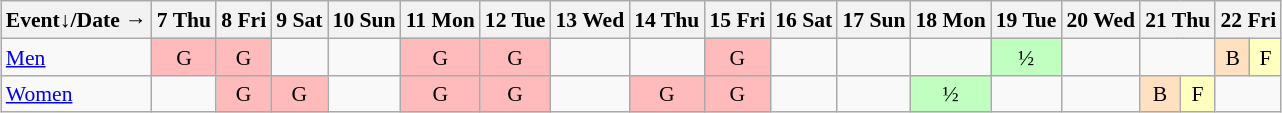<table class="wikitable" style="margin:0.5em auto; font-size:90%; line-height:1.25em; text-align:center">
<tr>
<th>Event↓/Date →</th>
<th>7 Thu</th>
<th>8 Fri</th>
<th>9 Sat</th>
<th>10 Sun</th>
<th>11 Mon</th>
<th>12 Tue</th>
<th>13 Wed</th>
<th>14 Thu</th>
<th>15 Fri</th>
<th>16 Sat</th>
<th>17 Sun</th>
<th>18 Mon</th>
<th>19 Tue</th>
<th>20 Wed</th>
<th colspan=2>21 Thu</th>
<th colspan=2>22 Fri</th>
</tr>
<tr>
<td style="text-align:left;"><a href='#'>Men</a></td>
<td bgcolor="#FFBBBB">G</td>
<td bgcolor="#FFBBBB">G</td>
<td></td>
<td></td>
<td bgcolor="#FFBBBB">G</td>
<td bgcolor="#FFBBBB">G</td>
<td></td>
<td></td>
<td bgcolor="#FFBBBB">G</td>
<td></td>
<td></td>
<td></td>
<td bgcolor="#C0FFC0">½</td>
<td></td>
<td colspan=2></td>
<td bgcolor="#FFE0C0">B</td>
<td bgcolor="#FFFFC0">F</td>
</tr>
<tr>
<td style="text-align:left;"><a href='#'>Women</a></td>
<td></td>
<td bgcolor="#FFBBBB">G</td>
<td bgcolor="#FFBBBB">G</td>
<td></td>
<td bgcolor="#FFBBBB">G</td>
<td bgcolor="#FFBBBB">G</td>
<td></td>
<td bgcolor="#FFBBBB">G</td>
<td bgcolor="#FFBBBB">G</td>
<td></td>
<td></td>
<td bgcolor="#C0FFC0">½</td>
<td></td>
<td></td>
<td bgcolor="#FFE0C0">B</td>
<td bgcolor="#FFFFC0">F</td>
</tr>
</table>
